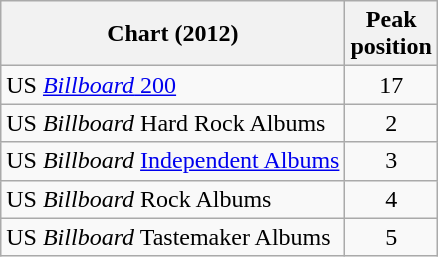<table class="wikitable">
<tr>
<th>Chart (2012)</th>
<th>Peak<br>position</th>
</tr>
<tr>
<td>US <a href='#'><em>Billboard</em> 200</a></td>
<td align="center">17</td>
</tr>
<tr>
<td>US <em>Billboard</em> Hard Rock Albums</td>
<td align="center">2</td>
</tr>
<tr>
<td>US <em>Billboard</em> <a href='#'>Independent Albums</a></td>
<td align="center">3</td>
</tr>
<tr>
<td>US <em>Billboard</em> Rock Albums</td>
<td align="center">4</td>
</tr>
<tr>
<td>US <em>Billboard</em> Tastemaker Albums</td>
<td align="center">5</td>
</tr>
</table>
